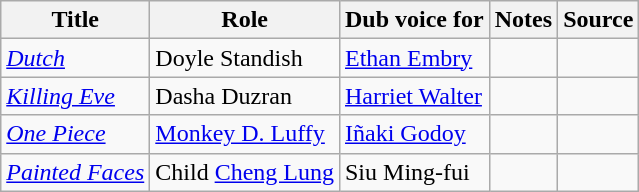<table class="wikitable sortable plainrowheaders">
<tr>
<th>Title</th>
<th>Role</th>
<th>Dub voice for</th>
<th class="unsortable">Notes</th>
<th class="unsortable">Source</th>
</tr>
<tr>
<td><em><a href='#'>Dutch</a></em></td>
<td>Doyle Standish</td>
<td><a href='#'>Ethan Embry</a></td>
<td></td>
<td></td>
</tr>
<tr>
<td><em><a href='#'>Killing Eve</a></em></td>
<td>Dasha Duzran</td>
<td><a href='#'>Harriet Walter</a></td>
<td></td>
<td></td>
</tr>
<tr>
<td><em><a href='#'>One Piece</a></em></td>
<td><a href='#'>Monkey D. Luffy</a></td>
<td><a href='#'>Iñaki Godoy</a></td>
<td></td>
<td></td>
</tr>
<tr>
<td><em><a href='#'>Painted Faces</a></em></td>
<td>Child <a href='#'>Cheng Lung</a></td>
<td>Siu Ming-fui</td>
<td></td>
<td></td>
</tr>
</table>
